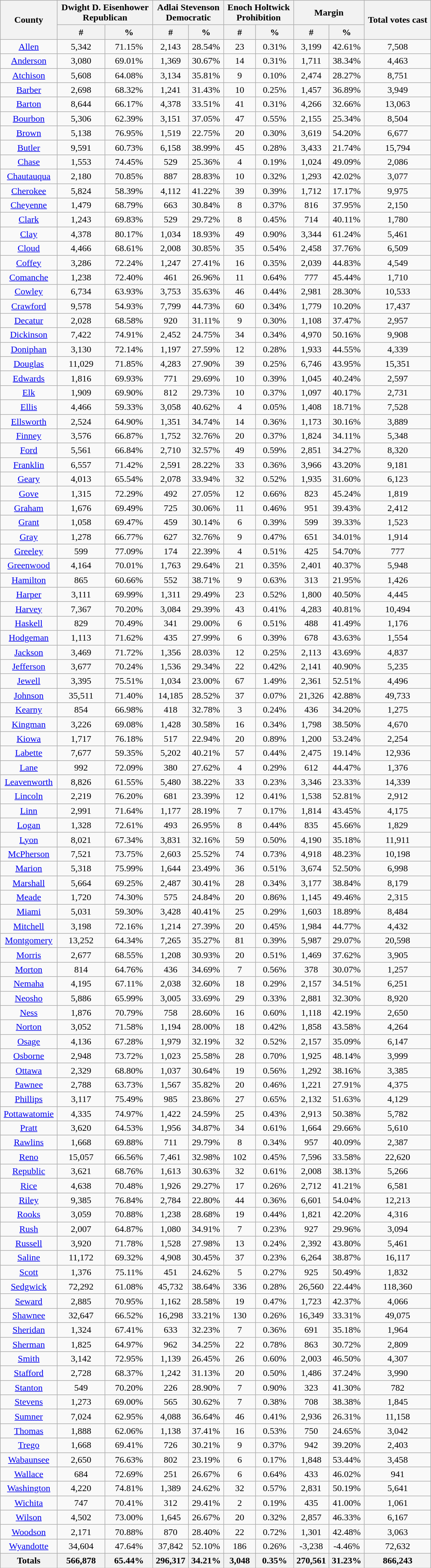<table width="60%"  class="wikitable sortable" style="text-align:center">
<tr>
<th style="text-align:center;" rowspan="2">County</th>
<th style="text-align:center;" colspan="2">Dwight D. Eisenhower<br>Republican</th>
<th style="text-align:center;" colspan="2">Adlai Stevenson<br>Democratic</th>
<th style="text-align:center;" colspan="2">Enoch Holtwick<br>Prohibition</th>
<th style="text-align:center;" colspan="2">Margin</th>
<th style="text-align:center;" rowspan="2">Total votes cast</th>
</tr>
<tr>
<th style="text-align:center;" data-sort-type="number">#</th>
<th style="text-align:center;" data-sort-type="number">%</th>
<th style="text-align:center;" data-sort-type="number">#</th>
<th style="text-align:center;" data-sort-type="number">%</th>
<th style="text-align:center;" data-sort-type="number">#</th>
<th style="text-align:center;" data-sort-type="number">%</th>
<th style="text-align:center;" data-sort-type="number">#</th>
<th style="text-align:center;" data-sort-type="number">%</th>
</tr>
<tr style="text-align:center;">
<td><a href='#'>Allen</a></td>
<td>5,342</td>
<td>71.15%</td>
<td>2,143</td>
<td>28.54%</td>
<td>23</td>
<td>0.31%</td>
<td>3,199</td>
<td>42.61%</td>
<td>7,508</td>
</tr>
<tr style="text-align:center;">
<td><a href='#'>Anderson</a></td>
<td>3,080</td>
<td>69.01%</td>
<td>1,369</td>
<td>30.67%</td>
<td>14</td>
<td>0.31%</td>
<td>1,711</td>
<td>38.34%</td>
<td>4,463</td>
</tr>
<tr style="text-align:center;">
<td><a href='#'>Atchison</a></td>
<td>5,608</td>
<td>64.08%</td>
<td>3,134</td>
<td>35.81%</td>
<td>9</td>
<td>0.10%</td>
<td>2,474</td>
<td>28.27%</td>
<td>8,751</td>
</tr>
<tr style="text-align:center;">
<td><a href='#'>Barber</a></td>
<td>2,698</td>
<td>68.32%</td>
<td>1,241</td>
<td>31.43%</td>
<td>10</td>
<td>0.25%</td>
<td>1,457</td>
<td>36.89%</td>
<td>3,949</td>
</tr>
<tr style="text-align:center;">
<td><a href='#'>Barton</a></td>
<td>8,644</td>
<td>66.17%</td>
<td>4,378</td>
<td>33.51%</td>
<td>41</td>
<td>0.31%</td>
<td>4,266</td>
<td>32.66%</td>
<td>13,063</td>
</tr>
<tr style="text-align:center;">
<td><a href='#'>Bourbon</a></td>
<td>5,306</td>
<td>62.39%</td>
<td>3,151</td>
<td>37.05%</td>
<td>47</td>
<td>0.55%</td>
<td>2,155</td>
<td>25.34%</td>
<td>8,504</td>
</tr>
<tr style="text-align:center;">
<td><a href='#'>Brown</a></td>
<td>5,138</td>
<td>76.95%</td>
<td>1,519</td>
<td>22.75%</td>
<td>20</td>
<td>0.30%</td>
<td>3,619</td>
<td>54.20%</td>
<td>6,677</td>
</tr>
<tr style="text-align:center;">
<td><a href='#'>Butler</a></td>
<td>9,591</td>
<td>60.73%</td>
<td>6,158</td>
<td>38.99%</td>
<td>45</td>
<td>0.28%</td>
<td>3,433</td>
<td>21.74%</td>
<td>15,794</td>
</tr>
<tr style="text-align:center;">
<td><a href='#'>Chase</a></td>
<td>1,553</td>
<td>74.45%</td>
<td>529</td>
<td>25.36%</td>
<td>4</td>
<td>0.19%</td>
<td>1,024</td>
<td>49.09%</td>
<td>2,086</td>
</tr>
<tr style="text-align:center;">
<td><a href='#'>Chautauqua</a></td>
<td>2,180</td>
<td>70.85%</td>
<td>887</td>
<td>28.83%</td>
<td>10</td>
<td>0.32%</td>
<td>1,293</td>
<td>42.02%</td>
<td>3,077</td>
</tr>
<tr style="text-align:center;">
<td><a href='#'>Cherokee</a></td>
<td>5,824</td>
<td>58.39%</td>
<td>4,112</td>
<td>41.22%</td>
<td>39</td>
<td>0.39%</td>
<td>1,712</td>
<td>17.17%</td>
<td>9,975</td>
</tr>
<tr style="text-align:center;">
<td><a href='#'>Cheyenne</a></td>
<td>1,479</td>
<td>68.79%</td>
<td>663</td>
<td>30.84%</td>
<td>8</td>
<td>0.37%</td>
<td>816</td>
<td>37.95%</td>
<td>2,150</td>
</tr>
<tr style="text-align:center;">
<td><a href='#'>Clark</a></td>
<td>1,243</td>
<td>69.83%</td>
<td>529</td>
<td>29.72%</td>
<td>8</td>
<td>0.45%</td>
<td>714</td>
<td>40.11%</td>
<td>1,780</td>
</tr>
<tr style="text-align:center;">
<td><a href='#'>Clay</a></td>
<td>4,378</td>
<td>80.17%</td>
<td>1,034</td>
<td>18.93%</td>
<td>49</td>
<td>0.90%</td>
<td>3,344</td>
<td>61.24%</td>
<td>5,461</td>
</tr>
<tr style="text-align:center;">
<td><a href='#'>Cloud</a></td>
<td>4,466</td>
<td>68.61%</td>
<td>2,008</td>
<td>30.85%</td>
<td>35</td>
<td>0.54%</td>
<td>2,458</td>
<td>37.76%</td>
<td>6,509</td>
</tr>
<tr style="text-align:center;">
<td><a href='#'>Coffey</a></td>
<td>3,286</td>
<td>72.24%</td>
<td>1,247</td>
<td>27.41%</td>
<td>16</td>
<td>0.35%</td>
<td>2,039</td>
<td>44.83%</td>
<td>4,549</td>
</tr>
<tr style="text-align:center;">
<td><a href='#'>Comanche</a></td>
<td>1,238</td>
<td>72.40%</td>
<td>461</td>
<td>26.96%</td>
<td>11</td>
<td>0.64%</td>
<td>777</td>
<td>45.44%</td>
<td>1,710</td>
</tr>
<tr style="text-align:center;">
<td><a href='#'>Cowley</a></td>
<td>6,734</td>
<td>63.93%</td>
<td>3,753</td>
<td>35.63%</td>
<td>46</td>
<td>0.44%</td>
<td>2,981</td>
<td>28.30%</td>
<td>10,533</td>
</tr>
<tr style="text-align:center;">
<td><a href='#'>Crawford</a></td>
<td>9,578</td>
<td>54.93%</td>
<td>7,799</td>
<td>44.73%</td>
<td>60</td>
<td>0.34%</td>
<td>1,779</td>
<td>10.20%</td>
<td>17,437</td>
</tr>
<tr style="text-align:center;">
<td><a href='#'>Decatur</a></td>
<td>2,028</td>
<td>68.58%</td>
<td>920</td>
<td>31.11%</td>
<td>9</td>
<td>0.30%</td>
<td>1,108</td>
<td>37.47%</td>
<td>2,957</td>
</tr>
<tr style="text-align:center;">
<td><a href='#'>Dickinson</a></td>
<td>7,422</td>
<td>74.91%</td>
<td>2,452</td>
<td>24.75%</td>
<td>34</td>
<td>0.34%</td>
<td>4,970</td>
<td>50.16%</td>
<td>9,908</td>
</tr>
<tr style="text-align:center;">
<td><a href='#'>Doniphan</a></td>
<td>3,130</td>
<td>72.14%</td>
<td>1,197</td>
<td>27.59%</td>
<td>12</td>
<td>0.28%</td>
<td>1,933</td>
<td>44.55%</td>
<td>4,339</td>
</tr>
<tr style="text-align:center;">
<td><a href='#'>Douglas</a></td>
<td>11,029</td>
<td>71.85%</td>
<td>4,283</td>
<td>27.90%</td>
<td>39</td>
<td>0.25%</td>
<td>6,746</td>
<td>43.95%</td>
<td>15,351</td>
</tr>
<tr style="text-align:center;">
<td><a href='#'>Edwards</a></td>
<td>1,816</td>
<td>69.93%</td>
<td>771</td>
<td>29.69%</td>
<td>10</td>
<td>0.39%</td>
<td>1,045</td>
<td>40.24%</td>
<td>2,597</td>
</tr>
<tr style="text-align:center;">
<td><a href='#'>Elk</a></td>
<td>1,909</td>
<td>69.90%</td>
<td>812</td>
<td>29.73%</td>
<td>10</td>
<td>0.37%</td>
<td>1,097</td>
<td>40.17%</td>
<td>2,731</td>
</tr>
<tr style="text-align:center;">
<td><a href='#'>Ellis</a></td>
<td>4,466</td>
<td>59.33%</td>
<td>3,058</td>
<td>40.62%</td>
<td>4</td>
<td>0.05%</td>
<td>1,408</td>
<td>18.71%</td>
<td>7,528</td>
</tr>
<tr style="text-align:center;">
<td><a href='#'>Ellsworth</a></td>
<td>2,524</td>
<td>64.90%</td>
<td>1,351</td>
<td>34.74%</td>
<td>14</td>
<td>0.36%</td>
<td>1,173</td>
<td>30.16%</td>
<td>3,889</td>
</tr>
<tr style="text-align:center;">
<td><a href='#'>Finney</a></td>
<td>3,576</td>
<td>66.87%</td>
<td>1,752</td>
<td>32.76%</td>
<td>20</td>
<td>0.37%</td>
<td>1,824</td>
<td>34.11%</td>
<td>5,348</td>
</tr>
<tr style="text-align:center;">
<td><a href='#'>Ford</a></td>
<td>5,561</td>
<td>66.84%</td>
<td>2,710</td>
<td>32.57%</td>
<td>49</td>
<td>0.59%</td>
<td>2,851</td>
<td>34.27%</td>
<td>8,320</td>
</tr>
<tr style="text-align:center;">
<td><a href='#'>Franklin</a></td>
<td>6,557</td>
<td>71.42%</td>
<td>2,591</td>
<td>28.22%</td>
<td>33</td>
<td>0.36%</td>
<td>3,966</td>
<td>43.20%</td>
<td>9,181</td>
</tr>
<tr style="text-align:center;">
<td><a href='#'>Geary</a></td>
<td>4,013</td>
<td>65.54%</td>
<td>2,078</td>
<td>33.94%</td>
<td>32</td>
<td>0.52%</td>
<td>1,935</td>
<td>31.60%</td>
<td>6,123</td>
</tr>
<tr style="text-align:center;">
<td><a href='#'>Gove</a></td>
<td>1,315</td>
<td>72.29%</td>
<td>492</td>
<td>27.05%</td>
<td>12</td>
<td>0.66%</td>
<td>823</td>
<td>45.24%</td>
<td>1,819</td>
</tr>
<tr style="text-align:center;">
<td><a href='#'>Graham</a></td>
<td>1,676</td>
<td>69.49%</td>
<td>725</td>
<td>30.06%</td>
<td>11</td>
<td>0.46%</td>
<td>951</td>
<td>39.43%</td>
<td>2,412</td>
</tr>
<tr style="text-align:center;">
<td><a href='#'>Grant</a></td>
<td>1,058</td>
<td>69.47%</td>
<td>459</td>
<td>30.14%</td>
<td>6</td>
<td>0.39%</td>
<td>599</td>
<td>39.33%</td>
<td>1,523</td>
</tr>
<tr style="text-align:center;">
<td><a href='#'>Gray</a></td>
<td>1,278</td>
<td>66.77%</td>
<td>627</td>
<td>32.76%</td>
<td>9</td>
<td>0.47%</td>
<td>651</td>
<td>34.01%</td>
<td>1,914</td>
</tr>
<tr style="text-align:center;">
<td><a href='#'>Greeley</a></td>
<td>599</td>
<td>77.09%</td>
<td>174</td>
<td>22.39%</td>
<td>4</td>
<td>0.51%</td>
<td>425</td>
<td>54.70%</td>
<td>777</td>
</tr>
<tr style="text-align:center;">
<td><a href='#'>Greenwood</a></td>
<td>4,164</td>
<td>70.01%</td>
<td>1,763</td>
<td>29.64%</td>
<td>21</td>
<td>0.35%</td>
<td>2,401</td>
<td>40.37%</td>
<td>5,948</td>
</tr>
<tr style="text-align:center;">
<td><a href='#'>Hamilton</a></td>
<td>865</td>
<td>60.66%</td>
<td>552</td>
<td>38.71%</td>
<td>9</td>
<td>0.63%</td>
<td>313</td>
<td>21.95%</td>
<td>1,426</td>
</tr>
<tr style="text-align:center;">
<td><a href='#'>Harper</a></td>
<td>3,111</td>
<td>69.99%</td>
<td>1,311</td>
<td>29.49%</td>
<td>23</td>
<td>0.52%</td>
<td>1,800</td>
<td>40.50%</td>
<td>4,445</td>
</tr>
<tr style="text-align:center;">
<td><a href='#'>Harvey</a></td>
<td>7,367</td>
<td>70.20%</td>
<td>3,084</td>
<td>29.39%</td>
<td>43</td>
<td>0.41%</td>
<td>4,283</td>
<td>40.81%</td>
<td>10,494</td>
</tr>
<tr style="text-align:center;">
<td><a href='#'>Haskell</a></td>
<td>829</td>
<td>70.49%</td>
<td>341</td>
<td>29.00%</td>
<td>6</td>
<td>0.51%</td>
<td>488</td>
<td>41.49%</td>
<td>1,176</td>
</tr>
<tr style="text-align:center;">
<td><a href='#'>Hodgeman</a></td>
<td>1,113</td>
<td>71.62%</td>
<td>435</td>
<td>27.99%</td>
<td>6</td>
<td>0.39%</td>
<td>678</td>
<td>43.63%</td>
<td>1,554</td>
</tr>
<tr style="text-align:center;">
<td><a href='#'>Jackson</a></td>
<td>3,469</td>
<td>71.72%</td>
<td>1,356</td>
<td>28.03%</td>
<td>12</td>
<td>0.25%</td>
<td>2,113</td>
<td>43.69%</td>
<td>4,837</td>
</tr>
<tr style="text-align:center;">
<td><a href='#'>Jefferson</a></td>
<td>3,677</td>
<td>70.24%</td>
<td>1,536</td>
<td>29.34%</td>
<td>22</td>
<td>0.42%</td>
<td>2,141</td>
<td>40.90%</td>
<td>5,235</td>
</tr>
<tr style="text-align:center;">
<td><a href='#'>Jewell</a></td>
<td>3,395</td>
<td>75.51%</td>
<td>1,034</td>
<td>23.00%</td>
<td>67</td>
<td>1.49%</td>
<td>2,361</td>
<td>52.51%</td>
<td>4,496</td>
</tr>
<tr style="text-align:center;">
<td><a href='#'>Johnson</a></td>
<td>35,511</td>
<td>71.40%</td>
<td>14,185</td>
<td>28.52%</td>
<td>37</td>
<td>0.07%</td>
<td>21,326</td>
<td>42.88%</td>
<td>49,733</td>
</tr>
<tr style="text-align:center;">
<td><a href='#'>Kearny</a></td>
<td>854</td>
<td>66.98%</td>
<td>418</td>
<td>32.78%</td>
<td>3</td>
<td>0.24%</td>
<td>436</td>
<td>34.20%</td>
<td>1,275</td>
</tr>
<tr style="text-align:center;">
<td><a href='#'>Kingman</a></td>
<td>3,226</td>
<td>69.08%</td>
<td>1,428</td>
<td>30.58%</td>
<td>16</td>
<td>0.34%</td>
<td>1,798</td>
<td>38.50%</td>
<td>4,670</td>
</tr>
<tr style="text-align:center;">
<td><a href='#'>Kiowa</a></td>
<td>1,717</td>
<td>76.18%</td>
<td>517</td>
<td>22.94%</td>
<td>20</td>
<td>0.89%</td>
<td>1,200</td>
<td>53.24%</td>
<td>2,254</td>
</tr>
<tr style="text-align:center;">
<td><a href='#'>Labette</a></td>
<td>7,677</td>
<td>59.35%</td>
<td>5,202</td>
<td>40.21%</td>
<td>57</td>
<td>0.44%</td>
<td>2,475</td>
<td>19.14%</td>
<td>12,936</td>
</tr>
<tr style="text-align:center;">
<td><a href='#'>Lane</a></td>
<td>992</td>
<td>72.09%</td>
<td>380</td>
<td>27.62%</td>
<td>4</td>
<td>0.29%</td>
<td>612</td>
<td>44.47%</td>
<td>1,376</td>
</tr>
<tr style="text-align:center;">
<td><a href='#'>Leavenworth</a></td>
<td>8,826</td>
<td>61.55%</td>
<td>5,480</td>
<td>38.22%</td>
<td>33</td>
<td>0.23%</td>
<td>3,346</td>
<td>23.33%</td>
<td>14,339</td>
</tr>
<tr style="text-align:center;">
<td><a href='#'>Lincoln</a></td>
<td>2,219</td>
<td>76.20%</td>
<td>681</td>
<td>23.39%</td>
<td>12</td>
<td>0.41%</td>
<td>1,538</td>
<td>52.81%</td>
<td>2,912</td>
</tr>
<tr style="text-align:center;">
<td><a href='#'>Linn</a></td>
<td>2,991</td>
<td>71.64%</td>
<td>1,177</td>
<td>28.19%</td>
<td>7</td>
<td>0.17%</td>
<td>1,814</td>
<td>43.45%</td>
<td>4,175</td>
</tr>
<tr style="text-align:center;">
<td><a href='#'>Logan</a></td>
<td>1,328</td>
<td>72.61%</td>
<td>493</td>
<td>26.95%</td>
<td>8</td>
<td>0.44%</td>
<td>835</td>
<td>45.66%</td>
<td>1,829</td>
</tr>
<tr style="text-align:center;">
<td><a href='#'>Lyon</a></td>
<td>8,021</td>
<td>67.34%</td>
<td>3,831</td>
<td>32.16%</td>
<td>59</td>
<td>0.50%</td>
<td>4,190</td>
<td>35.18%</td>
<td>11,911</td>
</tr>
<tr style="text-align:center;">
<td><a href='#'>McPherson</a></td>
<td>7,521</td>
<td>73.75%</td>
<td>2,603</td>
<td>25.52%</td>
<td>74</td>
<td>0.73%</td>
<td>4,918</td>
<td>48.23%</td>
<td>10,198</td>
</tr>
<tr style="text-align:center;">
<td><a href='#'>Marion</a></td>
<td>5,318</td>
<td>75.99%</td>
<td>1,644</td>
<td>23.49%</td>
<td>36</td>
<td>0.51%</td>
<td>3,674</td>
<td>52.50%</td>
<td>6,998</td>
</tr>
<tr style="text-align:center;">
<td><a href='#'>Marshall</a></td>
<td>5,664</td>
<td>69.25%</td>
<td>2,487</td>
<td>30.41%</td>
<td>28</td>
<td>0.34%</td>
<td>3,177</td>
<td>38.84%</td>
<td>8,179</td>
</tr>
<tr style="text-align:center;">
<td><a href='#'>Meade</a></td>
<td>1,720</td>
<td>74.30%</td>
<td>575</td>
<td>24.84%</td>
<td>20</td>
<td>0.86%</td>
<td>1,145</td>
<td>49.46%</td>
<td>2,315</td>
</tr>
<tr style="text-align:center;">
<td><a href='#'>Miami</a></td>
<td>5,031</td>
<td>59.30%</td>
<td>3,428</td>
<td>40.41%</td>
<td>25</td>
<td>0.29%</td>
<td>1,603</td>
<td>18.89%</td>
<td>8,484</td>
</tr>
<tr style="text-align:center;">
<td><a href='#'>Mitchell</a></td>
<td>3,198</td>
<td>72.16%</td>
<td>1,214</td>
<td>27.39%</td>
<td>20</td>
<td>0.45%</td>
<td>1,984</td>
<td>44.77%</td>
<td>4,432</td>
</tr>
<tr style="text-align:center;">
<td><a href='#'>Montgomery</a></td>
<td>13,252</td>
<td>64.34%</td>
<td>7,265</td>
<td>35.27%</td>
<td>81</td>
<td>0.39%</td>
<td>5,987</td>
<td>29.07%</td>
<td>20,598</td>
</tr>
<tr style="text-align:center;">
<td><a href='#'>Morris</a></td>
<td>2,677</td>
<td>68.55%</td>
<td>1,208</td>
<td>30.93%</td>
<td>20</td>
<td>0.51%</td>
<td>1,469</td>
<td>37.62%</td>
<td>3,905</td>
</tr>
<tr style="text-align:center;">
<td><a href='#'>Morton</a></td>
<td>814</td>
<td>64.76%</td>
<td>436</td>
<td>34.69%</td>
<td>7</td>
<td>0.56%</td>
<td>378</td>
<td>30.07%</td>
<td>1,257</td>
</tr>
<tr style="text-align:center;">
<td><a href='#'>Nemaha</a></td>
<td>4,195</td>
<td>67.11%</td>
<td>2,038</td>
<td>32.60%</td>
<td>18</td>
<td>0.29%</td>
<td>2,157</td>
<td>34.51%</td>
<td>6,251</td>
</tr>
<tr style="text-align:center;">
<td><a href='#'>Neosho</a></td>
<td>5,886</td>
<td>65.99%</td>
<td>3,005</td>
<td>33.69%</td>
<td>29</td>
<td>0.33%</td>
<td>2,881</td>
<td>32.30%</td>
<td>8,920</td>
</tr>
<tr style="text-align:center;">
<td><a href='#'>Ness</a></td>
<td>1,876</td>
<td>70.79%</td>
<td>758</td>
<td>28.60%</td>
<td>16</td>
<td>0.60%</td>
<td>1,118</td>
<td>42.19%</td>
<td>2,650</td>
</tr>
<tr style="text-align:center;">
<td><a href='#'>Norton</a></td>
<td>3,052</td>
<td>71.58%</td>
<td>1,194</td>
<td>28.00%</td>
<td>18</td>
<td>0.42%</td>
<td>1,858</td>
<td>43.58%</td>
<td>4,264</td>
</tr>
<tr style="text-align:center;">
<td><a href='#'>Osage</a></td>
<td>4,136</td>
<td>67.28%</td>
<td>1,979</td>
<td>32.19%</td>
<td>32</td>
<td>0.52%</td>
<td>2,157</td>
<td>35.09%</td>
<td>6,147</td>
</tr>
<tr style="text-align:center;">
<td><a href='#'>Osborne</a></td>
<td>2,948</td>
<td>73.72%</td>
<td>1,023</td>
<td>25.58%</td>
<td>28</td>
<td>0.70%</td>
<td>1,925</td>
<td>48.14%</td>
<td>3,999</td>
</tr>
<tr style="text-align:center;">
<td><a href='#'>Ottawa</a></td>
<td>2,329</td>
<td>68.80%</td>
<td>1,037</td>
<td>30.64%</td>
<td>19</td>
<td>0.56%</td>
<td>1,292</td>
<td>38.16%</td>
<td>3,385</td>
</tr>
<tr style="text-align:center;">
<td><a href='#'>Pawnee</a></td>
<td>2,788</td>
<td>63.73%</td>
<td>1,567</td>
<td>35.82%</td>
<td>20</td>
<td>0.46%</td>
<td>1,221</td>
<td>27.91%</td>
<td>4,375</td>
</tr>
<tr style="text-align:center;">
<td><a href='#'>Phillips</a></td>
<td>3,117</td>
<td>75.49%</td>
<td>985</td>
<td>23.86%</td>
<td>27</td>
<td>0.65%</td>
<td>2,132</td>
<td>51.63%</td>
<td>4,129</td>
</tr>
<tr style="text-align:center;">
<td><a href='#'>Pottawatomie</a></td>
<td>4,335</td>
<td>74.97%</td>
<td>1,422</td>
<td>24.59%</td>
<td>25</td>
<td>0.43%</td>
<td>2,913</td>
<td>50.38%</td>
<td>5,782</td>
</tr>
<tr style="text-align:center;">
<td><a href='#'>Pratt</a></td>
<td>3,620</td>
<td>64.53%</td>
<td>1,956</td>
<td>34.87%</td>
<td>34</td>
<td>0.61%</td>
<td>1,664</td>
<td>29.66%</td>
<td>5,610</td>
</tr>
<tr style="text-align:center;">
<td><a href='#'>Rawlins</a></td>
<td>1,668</td>
<td>69.88%</td>
<td>711</td>
<td>29.79%</td>
<td>8</td>
<td>0.34%</td>
<td>957</td>
<td>40.09%</td>
<td>2,387</td>
</tr>
<tr style="text-align:center;">
<td><a href='#'>Reno</a></td>
<td>15,057</td>
<td>66.56%</td>
<td>7,461</td>
<td>32.98%</td>
<td>102</td>
<td>0.45%</td>
<td>7,596</td>
<td>33.58%</td>
<td>22,620</td>
</tr>
<tr style="text-align:center;">
<td><a href='#'>Republic</a></td>
<td>3,621</td>
<td>68.76%</td>
<td>1,613</td>
<td>30.63%</td>
<td>32</td>
<td>0.61%</td>
<td>2,008</td>
<td>38.13%</td>
<td>5,266</td>
</tr>
<tr style="text-align:center;">
<td><a href='#'>Rice</a></td>
<td>4,638</td>
<td>70.48%</td>
<td>1,926</td>
<td>29.27%</td>
<td>17</td>
<td>0.26%</td>
<td>2,712</td>
<td>41.21%</td>
<td>6,581</td>
</tr>
<tr style="text-align:center;">
<td><a href='#'>Riley</a></td>
<td>9,385</td>
<td>76.84%</td>
<td>2,784</td>
<td>22.80%</td>
<td>44</td>
<td>0.36%</td>
<td>6,601</td>
<td>54.04%</td>
<td>12,213</td>
</tr>
<tr style="text-align:center;">
<td><a href='#'>Rooks</a></td>
<td>3,059</td>
<td>70.88%</td>
<td>1,238</td>
<td>28.68%</td>
<td>19</td>
<td>0.44%</td>
<td>1,821</td>
<td>42.20%</td>
<td>4,316</td>
</tr>
<tr style="text-align:center;">
<td><a href='#'>Rush</a></td>
<td>2,007</td>
<td>64.87%</td>
<td>1,080</td>
<td>34.91%</td>
<td>7</td>
<td>0.23%</td>
<td>927</td>
<td>29.96%</td>
<td>3,094</td>
</tr>
<tr style="text-align:center;">
<td><a href='#'>Russell</a></td>
<td>3,920</td>
<td>71.78%</td>
<td>1,528</td>
<td>27.98%</td>
<td>13</td>
<td>0.24%</td>
<td>2,392</td>
<td>43.80%</td>
<td>5,461</td>
</tr>
<tr style="text-align:center;">
<td><a href='#'>Saline</a></td>
<td>11,172</td>
<td>69.32%</td>
<td>4,908</td>
<td>30.45%</td>
<td>37</td>
<td>0.23%</td>
<td>6,264</td>
<td>38.87%</td>
<td>16,117</td>
</tr>
<tr style="text-align:center;">
<td><a href='#'>Scott</a></td>
<td>1,376</td>
<td>75.11%</td>
<td>451</td>
<td>24.62%</td>
<td>5</td>
<td>0.27%</td>
<td>925</td>
<td>50.49%</td>
<td>1,832</td>
</tr>
<tr style="text-align:center;">
<td><a href='#'>Sedgwick</a></td>
<td>72,292</td>
<td>61.08%</td>
<td>45,732</td>
<td>38.64%</td>
<td>336</td>
<td>0.28%</td>
<td>26,560</td>
<td>22.44%</td>
<td>118,360</td>
</tr>
<tr style="text-align:center;">
<td><a href='#'>Seward</a></td>
<td>2,885</td>
<td>70.95%</td>
<td>1,162</td>
<td>28.58%</td>
<td>19</td>
<td>0.47%</td>
<td>1,723</td>
<td>42.37%</td>
<td>4,066</td>
</tr>
<tr style="text-align:center;">
<td><a href='#'>Shawnee</a></td>
<td>32,647</td>
<td>66.52%</td>
<td>16,298</td>
<td>33.21%</td>
<td>130</td>
<td>0.26%</td>
<td>16,349</td>
<td>33.31%</td>
<td>49,075</td>
</tr>
<tr style="text-align:center;">
<td><a href='#'>Sheridan</a></td>
<td>1,324</td>
<td>67.41%</td>
<td>633</td>
<td>32.23%</td>
<td>7</td>
<td>0.36%</td>
<td>691</td>
<td>35.18%</td>
<td>1,964</td>
</tr>
<tr style="text-align:center;">
<td><a href='#'>Sherman</a></td>
<td>1,825</td>
<td>64.97%</td>
<td>962</td>
<td>34.25%</td>
<td>22</td>
<td>0.78%</td>
<td>863</td>
<td>30.72%</td>
<td>2,809</td>
</tr>
<tr style="text-align:center;">
<td><a href='#'>Smith</a></td>
<td>3,142</td>
<td>72.95%</td>
<td>1,139</td>
<td>26.45%</td>
<td>26</td>
<td>0.60%</td>
<td>2,003</td>
<td>46.50%</td>
<td>4,307</td>
</tr>
<tr style="text-align:center;">
<td><a href='#'>Stafford</a></td>
<td>2,728</td>
<td>68.37%</td>
<td>1,242</td>
<td>31.13%</td>
<td>20</td>
<td>0.50%</td>
<td>1,486</td>
<td>37.24%</td>
<td>3,990</td>
</tr>
<tr style="text-align:center;">
<td><a href='#'>Stanton</a></td>
<td>549</td>
<td>70.20%</td>
<td>226</td>
<td>28.90%</td>
<td>7</td>
<td>0.90%</td>
<td>323</td>
<td>41.30%</td>
<td>782</td>
</tr>
<tr style="text-align:center;">
<td><a href='#'>Stevens</a></td>
<td>1,273</td>
<td>69.00%</td>
<td>565</td>
<td>30.62%</td>
<td>7</td>
<td>0.38%</td>
<td>708</td>
<td>38.38%</td>
<td>1,845</td>
</tr>
<tr style="text-align:center;">
<td><a href='#'>Sumner</a></td>
<td>7,024</td>
<td>62.95%</td>
<td>4,088</td>
<td>36.64%</td>
<td>46</td>
<td>0.41%</td>
<td>2,936</td>
<td>26.31%</td>
<td>11,158</td>
</tr>
<tr style="text-align:center;">
<td><a href='#'>Thomas</a></td>
<td>1,888</td>
<td>62.06%</td>
<td>1,138</td>
<td>37.41%</td>
<td>16</td>
<td>0.53%</td>
<td>750</td>
<td>24.65%</td>
<td>3,042</td>
</tr>
<tr style="text-align:center;">
<td><a href='#'>Trego</a></td>
<td>1,668</td>
<td>69.41%</td>
<td>726</td>
<td>30.21%</td>
<td>9</td>
<td>0.37%</td>
<td>942</td>
<td>39.20%</td>
<td>2,403</td>
</tr>
<tr style="text-align:center;">
<td><a href='#'>Wabaunsee</a></td>
<td>2,650</td>
<td>76.63%</td>
<td>802</td>
<td>23.19%</td>
<td>6</td>
<td>0.17%</td>
<td>1,848</td>
<td>53.44%</td>
<td>3,458</td>
</tr>
<tr style="text-align:center;">
<td><a href='#'>Wallace</a></td>
<td>684</td>
<td>72.69%</td>
<td>251</td>
<td>26.67%</td>
<td>6</td>
<td>0.64%</td>
<td>433</td>
<td>46.02%</td>
<td>941</td>
</tr>
<tr style="text-align:center;">
<td><a href='#'>Washington</a></td>
<td>4,220</td>
<td>74.81%</td>
<td>1,389</td>
<td>24.62%</td>
<td>32</td>
<td>0.57%</td>
<td>2,831</td>
<td>50.19%</td>
<td>5,641</td>
</tr>
<tr style="text-align:center;">
<td><a href='#'>Wichita</a></td>
<td>747</td>
<td>70.41%</td>
<td>312</td>
<td>29.41%</td>
<td>2</td>
<td>0.19%</td>
<td>435</td>
<td>41.00%</td>
<td>1,061</td>
</tr>
<tr style="text-align:center;">
<td><a href='#'>Wilson</a></td>
<td>4,502</td>
<td>73.00%</td>
<td>1,645</td>
<td>26.67%</td>
<td>20</td>
<td>0.32%</td>
<td>2,857</td>
<td>46.33%</td>
<td>6,167</td>
</tr>
<tr style="text-align:center;">
<td><a href='#'>Woodson</a></td>
<td>2,171</td>
<td>70.88%</td>
<td>870</td>
<td>28.40%</td>
<td>22</td>
<td>0.72%</td>
<td>1,301</td>
<td>42.48%</td>
<td>3,063</td>
</tr>
<tr style="text-align:center;">
<td><a href='#'>Wyandotte</a></td>
<td>34,604</td>
<td>47.64%</td>
<td>37,842</td>
<td>52.10%</td>
<td>186</td>
<td>0.26%</td>
<td>-3,238</td>
<td>-4.46%</td>
<td>72,632</td>
</tr>
<tr style="text-align:center;">
<th>Totals</th>
<th>566,878</th>
<th>65.44%</th>
<th>296,317</th>
<th>34.21%</th>
<th>3,048</th>
<th>0.35%</th>
<th>270,561</th>
<th>31.23%</th>
<th>866,243</th>
</tr>
</table>
